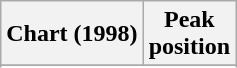<table class="wikitable sortable plainrowheaders">
<tr>
<th>Chart (1998)</th>
<th>Peak<br>position</th>
</tr>
<tr>
</tr>
<tr>
</tr>
<tr>
</tr>
<tr>
</tr>
<tr>
</tr>
</table>
